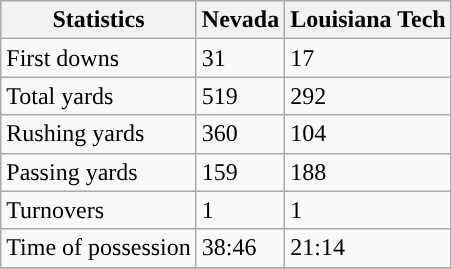<table class="wikitable">
<tr>
<th>Statistics</th>
<th>Nevada</th>
<th>Louisiana Tech</th>
</tr>
<tr>
<td>First downs</td>
<td>31</td>
<td>17</td>
</tr>
<tr>
<td>Total yards</td>
<td>519</td>
<td>292</td>
</tr>
<tr>
<td>Rushing yards</td>
<td>360</td>
<td>104</td>
</tr>
<tr>
<td>Passing yards</td>
<td>159</td>
<td>188</td>
</tr>
<tr>
<td>Turnovers</td>
<td>1</td>
<td>1</td>
</tr>
<tr>
<td>Time of possession</td>
<td>38:46</td>
<td>21:14</td>
</tr>
<tr>
</tr>
</table>
